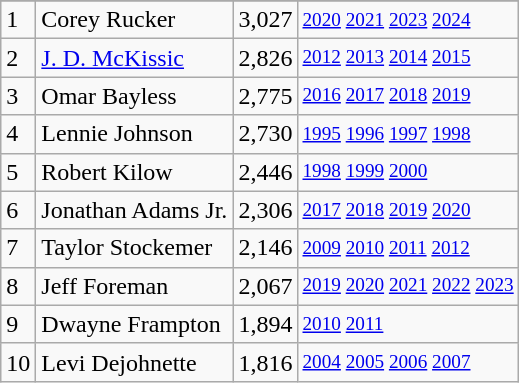<table class="wikitable">
<tr>
</tr>
<tr>
<td>1</td>
<td>Corey Rucker</td>
<td>3,027</td>
<td style="font-size:80%;"><a href='#'>2020</a> <a href='#'>2021</a> <a href='#'>2023</a> <a href='#'>2024</a></td>
</tr>
<tr>
<td>2</td>
<td><a href='#'>J. D. McKissic</a></td>
<td>2,826</td>
<td style="font-size:80%;"><a href='#'>2012</a> <a href='#'>2013</a> <a href='#'>2014</a> <a href='#'>2015</a></td>
</tr>
<tr>
<td>3</td>
<td>Omar Bayless</td>
<td>2,775</td>
<td style="font-size:80%;"><a href='#'>2016</a> <a href='#'>2017</a> <a href='#'>2018</a> <a href='#'>2019</a></td>
</tr>
<tr>
<td>4</td>
<td>Lennie Johnson</td>
<td>2,730</td>
<td style="font-size:80%;"><a href='#'>1995</a> <a href='#'>1996</a> <a href='#'>1997</a> <a href='#'>1998</a></td>
</tr>
<tr>
<td>5</td>
<td>Robert Kilow</td>
<td>2,446</td>
<td style="font-size:80%;"><a href='#'>1998</a> <a href='#'>1999</a> <a href='#'>2000</a></td>
</tr>
<tr>
<td>6</td>
<td>Jonathan Adams Jr.</td>
<td>2,306</td>
<td style="font-size:80%;"><a href='#'>2017</a> <a href='#'>2018</a> <a href='#'>2019</a> <a href='#'>2020</a></td>
</tr>
<tr>
<td>7</td>
<td>Taylor Stockemer</td>
<td>2,146</td>
<td style="font-size:80%;"><a href='#'>2009</a> <a href='#'>2010</a> <a href='#'>2011</a> <a href='#'>2012</a></td>
</tr>
<tr>
<td>8</td>
<td>Jeff Foreman</td>
<td>2,067</td>
<td style="font-size:80%;"><a href='#'>2019</a> <a href='#'>2020</a> <a href='#'>2021</a> <a href='#'>2022</a>  <a href='#'>2023</a></td>
</tr>
<tr>
<td>9</td>
<td>Dwayne Frampton</td>
<td>1,894</td>
<td style="font-size:80%;"><a href='#'>2010</a> <a href='#'>2011</a></td>
</tr>
<tr>
<td>10</td>
<td>Levi Dejohnette</td>
<td>1,816</td>
<td style="font-size:80%;"><a href='#'>2004</a> <a href='#'>2005</a> <a href='#'>2006</a> <a href='#'>2007</a></td>
</tr>
</table>
